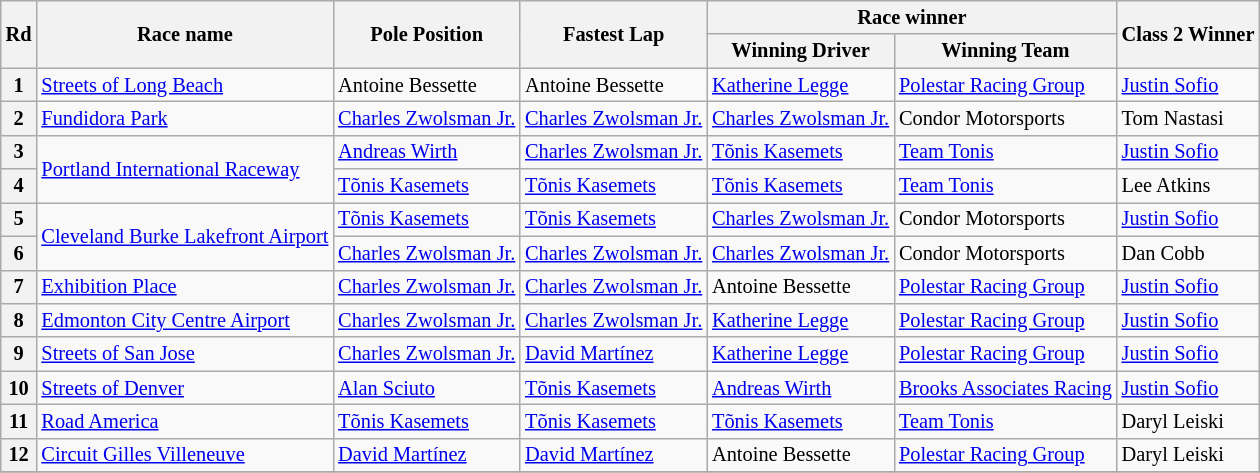<table class="wikitable" style="font-size: 85%;">
<tr>
<th rowspan="2">Rd</th>
<th rowspan="2">Race name</th>
<th rowspan="2">Pole Position</th>
<th rowspan="2">Fastest Lap</th>
<th colspan="2">Race winner</th>
<th rowspan="2">Class 2 Winner</th>
</tr>
<tr>
<th>Winning Driver</th>
<th>Winning Team</th>
</tr>
<tr>
<th>1</th>
<td><a href='#'>Streets of Long Beach</a></td>
<td> Antoine Bessette</td>
<td> Antoine Bessette</td>
<td> <a href='#'>Katherine Legge</a></td>
<td><a href='#'>Polestar Racing Group</a></td>
<td> <a href='#'>Justin Sofio</a></td>
</tr>
<tr>
<th>2</th>
<td><a href='#'>Fundidora Park</a></td>
<td> <a href='#'>Charles Zwolsman Jr.</a></td>
<td> <a href='#'>Charles Zwolsman Jr.</a></td>
<td> <a href='#'>Charles Zwolsman Jr.</a></td>
<td>Condor Motorsports</td>
<td> Tom Nastasi</td>
</tr>
<tr>
<th>3</th>
<td rowspan="2"><a href='#'>Portland International Raceway</a></td>
<td> <a href='#'>Andreas Wirth</a></td>
<td> <a href='#'>Charles Zwolsman Jr.</a></td>
<td> <a href='#'>Tõnis Kasemets</a></td>
<td><a href='#'>Team Tonis</a></td>
<td> <a href='#'>Justin Sofio</a></td>
</tr>
<tr>
<th>4</th>
<td> <a href='#'>Tõnis Kasemets</a></td>
<td> <a href='#'>Tõnis Kasemets</a></td>
<td> <a href='#'>Tõnis Kasemets</a></td>
<td><a href='#'>Team Tonis</a></td>
<td> Lee Atkins</td>
</tr>
<tr>
<th>5</th>
<td rowspan="2"><a href='#'>Cleveland Burke Lakefront Airport</a></td>
<td> <a href='#'>Tõnis Kasemets</a></td>
<td> <a href='#'>Tõnis Kasemets</a></td>
<td> <a href='#'>Charles Zwolsman Jr.</a></td>
<td>Condor Motorsports</td>
<td> <a href='#'>Justin Sofio</a></td>
</tr>
<tr>
<th>6</th>
<td> <a href='#'>Charles Zwolsman Jr.</a></td>
<td> <a href='#'>Charles Zwolsman Jr.</a></td>
<td> <a href='#'>Charles Zwolsman Jr.</a></td>
<td>Condor Motorsports</td>
<td> Dan Cobb</td>
</tr>
<tr>
<th>7</th>
<td><a href='#'>Exhibition Place</a></td>
<td> <a href='#'>Charles Zwolsman Jr.</a></td>
<td> <a href='#'>Charles Zwolsman Jr.</a></td>
<td> Antoine Bessette</td>
<td><a href='#'>Polestar Racing Group</a></td>
<td> <a href='#'>Justin Sofio</a></td>
</tr>
<tr>
<th>8</th>
<td><a href='#'>Edmonton City Centre Airport</a></td>
<td> <a href='#'>Charles Zwolsman Jr.</a></td>
<td> <a href='#'>Charles Zwolsman Jr.</a></td>
<td> <a href='#'>Katherine Legge</a></td>
<td><a href='#'>Polestar Racing Group</a></td>
<td> <a href='#'>Justin Sofio</a></td>
</tr>
<tr>
<th>9</th>
<td><a href='#'>Streets of San Jose</a></td>
<td> <a href='#'>Charles Zwolsman Jr.</a></td>
<td> <a href='#'>David Martínez</a></td>
<td> <a href='#'>Katherine Legge</a></td>
<td><a href='#'>Polestar Racing Group</a></td>
<td> <a href='#'>Justin Sofio</a></td>
</tr>
<tr>
<th>10</th>
<td><a href='#'>Streets of Denver</a></td>
<td> <a href='#'>Alan Sciuto</a></td>
<td> <a href='#'>Tõnis Kasemets</a></td>
<td> <a href='#'>Andreas Wirth</a></td>
<td><a href='#'>Brooks Associates Racing</a></td>
<td> <a href='#'>Justin Sofio</a></td>
</tr>
<tr>
<th>11</th>
<td><a href='#'>Road America</a></td>
<td> <a href='#'>Tõnis Kasemets</a></td>
<td> <a href='#'>Tõnis Kasemets</a></td>
<td> <a href='#'>Tõnis Kasemets</a></td>
<td><a href='#'>Team Tonis</a></td>
<td> Daryl Leiski</td>
</tr>
<tr>
<th>12</th>
<td><a href='#'>Circuit Gilles Villeneuve</a></td>
<td> <a href='#'>David Martínez</a></td>
<td> <a href='#'>David Martínez</a></td>
<td> Antoine Bessette</td>
<td><a href='#'>Polestar Racing Group</a></td>
<td> Daryl Leiski</td>
</tr>
<tr>
</tr>
</table>
